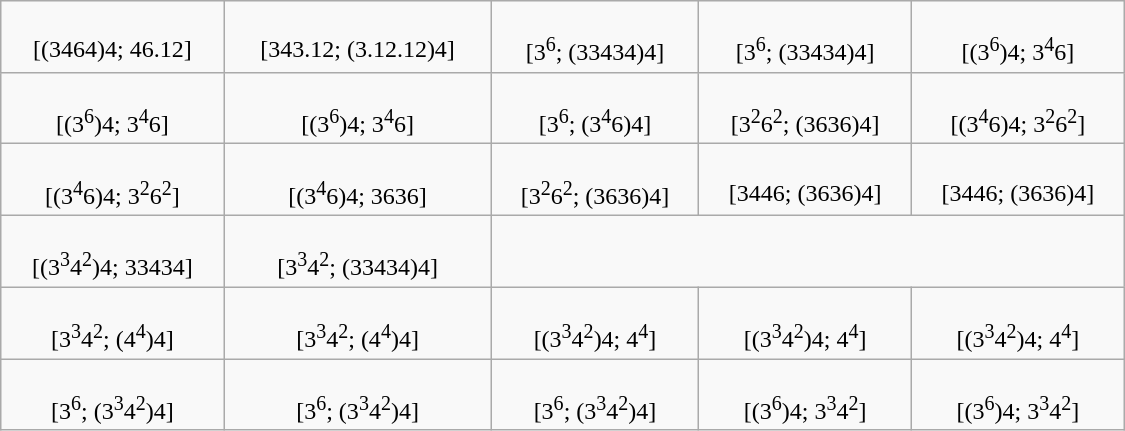<table class=wikitable width=750>
<tr align=center>
<td><br>[(3464)4; 46.12]</td>
<td><br>[343.12; (3.12.12)4]</td>
<td><br>[3<sup>6</sup>; (33434)4]</td>
<td><br>[3<sup>6</sup>; (33434)4]</td>
<td><br>[(3<sup>6</sup>)4; 3<sup>4</sup>6]</td>
</tr>
<tr align=center>
<td><br>[(3<sup>6</sup>)4; 3<sup>4</sup>6]</td>
<td><br>[(3<sup>6</sup>)4; 3<sup>4</sup>6]</td>
<td><br>[3<sup>6</sup>; (3<sup>4</sup>6)4]</td>
<td><br>[3<sup>2</sup>6<sup>2</sup>; (3636)4]</td>
<td><br>[(3<sup>4</sup>6)4; 3<sup>2</sup>6<sup>2</sup>]</td>
</tr>
<tr align=center>
<td><br>[(3<sup>4</sup>6)4; 3<sup>2</sup>6<sup>2</sup>]</td>
<td><br>[(3<sup>4</sup>6)4; 3636]</td>
<td><br>[3<sup>2</sup>6<sup>2</sup>; (3636)4]</td>
<td><br>[3446; (3636)4]</td>
<td><br>[3446; (3636)4]</td>
</tr>
<tr align=center>
<td><br>[(3<sup>3</sup>4<sup>2</sup>)4; 33434]</td>
<td><br>[3<sup>3</sup>4<sup>2</sup>; (33434)4]</td>
</tr>
<tr align=center>
<td><br>[3<sup>3</sup>4<sup>2</sup>; (4<sup>4</sup>)4]</td>
<td><br>[3<sup>3</sup>4<sup>2</sup>; (4<sup>4</sup>)4]</td>
<td><br>[(3<sup>3</sup>4<sup>2</sup>)4; 4<sup>4</sup>]</td>
<td><br>[(3<sup>3</sup>4<sup>2</sup>)4; 4<sup>4</sup>]</td>
<td><br>[(3<sup>3</sup>4<sup>2</sup>)4; 4<sup>4</sup>]</td>
</tr>
<tr align=center>
<td><br>[3<sup>6</sup>; (3<sup>3</sup>4<sup>2</sup>)4]</td>
<td><br>[3<sup>6</sup>; (3<sup>3</sup>4<sup>2</sup>)4]</td>
<td><br>[3<sup>6</sup>; (3<sup>3</sup>4<sup>2</sup>)4]</td>
<td><br>[(3<sup>6</sup>)4; 3<sup>3</sup>4<sup>2</sup>]</td>
<td><br>[(3<sup>6</sup>)4; 3<sup>3</sup>4<sup>2</sup>]</td>
</tr>
</table>
